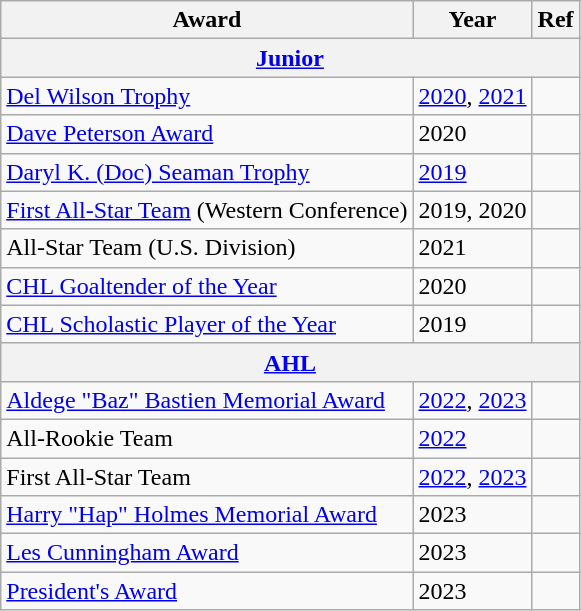<table class="wikitable">
<tr>
<th>Award</th>
<th>Year</th>
<th>Ref</th>
</tr>
<tr>
<th colspan="3"><a href='#'>Junior</a></th>
</tr>
<tr>
<td><a href='#'>Del Wilson Trophy</a></td>
<td><a href='#'>2020</a>, <a href='#'>2021</a></td>
<td></td>
</tr>
<tr>
<td><a href='#'>Dave Peterson Award</a></td>
<td>2020</td>
<td></td>
</tr>
<tr>
<td><a href='#'>Daryl K. (Doc) Seaman Trophy</a></td>
<td><a href='#'>2019</a></td>
<td></td>
</tr>
<tr>
<td><a href='#'>First All-Star Team</a> (Western Conference)</td>
<td>2019, 2020</td>
<td></td>
</tr>
<tr>
<td>All-Star Team (U.S. Division)</td>
<td>2021</td>
<td></td>
</tr>
<tr>
<td><a href='#'>CHL Goaltender of the Year</a></td>
<td>2020</td>
<td></td>
</tr>
<tr>
<td><a href='#'>CHL Scholastic Player of the Year</a></td>
<td>2019</td>
<td></td>
</tr>
<tr>
<th colspan="3"><a href='#'>AHL</a></th>
</tr>
<tr>
<td><a href='#'>Aldege "Baz" Bastien Memorial Award</a></td>
<td><a href='#'>2022</a>, <a href='#'>2023</a></td>
<td></td>
</tr>
<tr>
<td>All-Rookie Team</td>
<td><a href='#'>2022</a></td>
<td></td>
</tr>
<tr>
<td>First All-Star Team</td>
<td><a href='#'>2022</a>, <a href='#'>2023</a></td>
<td></td>
</tr>
<tr>
<td><a href='#'>Harry "Hap" Holmes Memorial Award</a></td>
<td>2023</td>
<td></td>
</tr>
<tr>
<td><a href='#'>Les Cunningham Award</a></td>
<td>2023</td>
<td></td>
</tr>
<tr>
<td><a href='#'>President's Award</a></td>
<td>2023</td>
<td></td>
</tr>
</table>
